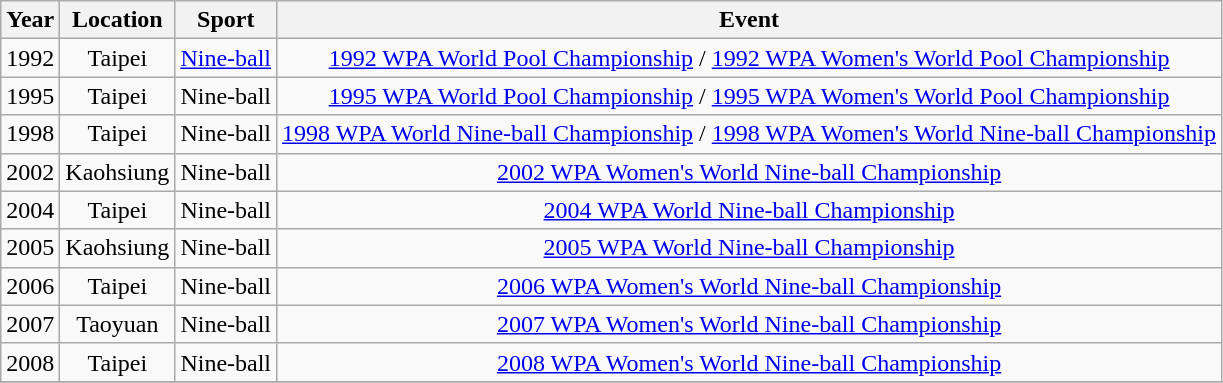<table class="wikitable sortable" style="text-align:center">
<tr>
<th>Year</th>
<th>Location</th>
<th>Sport</th>
<th>Event</th>
</tr>
<tr>
<td>1992</td>
<td>Taipei</td>
<td><a href='#'>Nine-ball</a></td>
<td><a href='#'>1992 WPA World Pool Championship</a> / <a href='#'>1992 WPA Women's World Pool Championship</a></td>
</tr>
<tr>
<td>1995</td>
<td>Taipei</td>
<td>Nine-ball</td>
<td><a href='#'>1995 WPA World Pool Championship</a> / <a href='#'>1995 WPA Women's World Pool Championship</a></td>
</tr>
<tr>
<td>1998</td>
<td>Taipei</td>
<td>Nine-ball</td>
<td><a href='#'>1998 WPA World Nine-ball Championship</a> / <a href='#'>1998 WPA Women's World Nine-ball Championship</a></td>
</tr>
<tr>
<td>2002</td>
<td>Kaohsiung</td>
<td>Nine-ball</td>
<td><a href='#'>2002 WPA Women's World Nine-ball Championship</a></td>
</tr>
<tr>
<td>2004</td>
<td>Taipei</td>
<td>Nine-ball</td>
<td><a href='#'>2004 WPA World Nine-ball Championship</a></td>
</tr>
<tr>
<td>2005</td>
<td>Kaohsiung</td>
<td>Nine-ball</td>
<td><a href='#'>2005 WPA World Nine-ball Championship</a></td>
</tr>
<tr>
<td>2006</td>
<td>Taipei</td>
<td>Nine-ball</td>
<td><a href='#'>2006 WPA Women's World Nine-ball Championship</a></td>
</tr>
<tr>
<td>2007</td>
<td>Taoyuan</td>
<td>Nine-ball</td>
<td><a href='#'>2007 WPA Women's World Nine-ball Championship</a></td>
</tr>
<tr>
<td>2008</td>
<td>Taipei</td>
<td>Nine-ball</td>
<td><a href='#'>2008 WPA Women's World Nine-ball Championship</a></td>
</tr>
<tr>
</tr>
</table>
